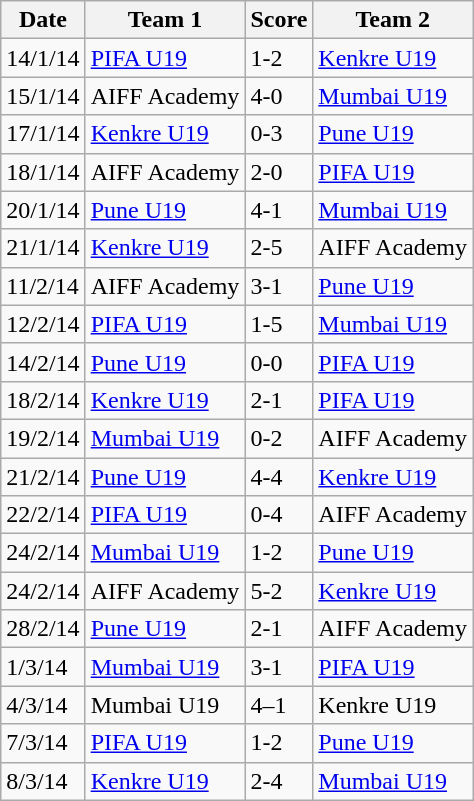<table class="wikitable">
<tr>
<th>Date</th>
<th>Team 1</th>
<th>Score</th>
<th>Team 2</th>
</tr>
<tr>
<td>14/1/14</td>
<td><a href='#'>PIFA U19</a></td>
<td>1-2</td>
<td><a href='#'>Kenkre U19</a></td>
</tr>
<tr>
<td>15/1/14</td>
<td>AIFF Academy</td>
<td>4-0</td>
<td><a href='#'>Mumbai U19</a></td>
</tr>
<tr>
<td>17/1/14</td>
<td><a href='#'>Kenkre U19</a></td>
<td>0-3</td>
<td><a href='#'>Pune U19</a></td>
</tr>
<tr>
<td>18/1/14</td>
<td>AIFF Academy</td>
<td>2-0</td>
<td><a href='#'>PIFA U19</a></td>
</tr>
<tr>
<td>20/1/14</td>
<td><a href='#'>Pune U19</a></td>
<td>4-1</td>
<td><a href='#'>Mumbai U19</a></td>
</tr>
<tr>
<td>21/1/14</td>
<td><a href='#'>Kenkre U19</a></td>
<td>2-5</td>
<td>AIFF Academy</td>
</tr>
<tr>
<td>11/2/14</td>
<td>AIFF Academy</td>
<td>3-1</td>
<td><a href='#'>Pune U19</a></td>
</tr>
<tr>
<td>12/2/14</td>
<td><a href='#'>PIFA U19</a></td>
<td>1-5</td>
<td><a href='#'>Mumbai U19</a></td>
</tr>
<tr>
<td>14/2/14</td>
<td><a href='#'>Pune U19</a></td>
<td>0-0</td>
<td><a href='#'>PIFA U19</a></td>
</tr>
<tr>
<td>18/2/14</td>
<td><a href='#'>Kenkre U19</a></td>
<td>2-1</td>
<td><a href='#'>PIFA U19</a></td>
</tr>
<tr>
<td>19/2/14</td>
<td><a href='#'>Mumbai U19</a></td>
<td>0-2</td>
<td>AIFF Academy</td>
</tr>
<tr>
<td>21/2/14</td>
<td><a href='#'>Pune U19</a></td>
<td>4-4</td>
<td><a href='#'>Kenkre U19</a></td>
</tr>
<tr>
<td>22/2/14</td>
<td><a href='#'>PIFA U19</a></td>
<td>0-4</td>
<td>AIFF Academy</td>
</tr>
<tr>
<td>24/2/14</td>
<td><a href='#'>Mumbai U19</a></td>
<td>1-2</td>
<td><a href='#'>Pune U19</a></td>
</tr>
<tr>
<td>24/2/14</td>
<td>AIFF Academy</td>
<td>5-2</td>
<td><a href='#'>Kenkre U19</a></td>
</tr>
<tr>
<td>28/2/14</td>
<td><a href='#'>Pune U19</a></td>
<td>2-1</td>
<td>AIFF Academy</td>
</tr>
<tr>
<td>1/3/14</td>
<td><a href='#'>Mumbai U19</a></td>
<td>3-1</td>
<td><a href='#'>PIFA U19</a></td>
</tr>
<tr>
<td>4/3/14</td>
<td>Mumbai U19</td>
<td>4–1</td>
<td>Kenkre U19</td>
</tr>
<tr>
<td>7/3/14</td>
<td><a href='#'>PIFA U19</a></td>
<td>1-2</td>
<td><a href='#'>Pune U19</a></td>
</tr>
<tr>
<td>8/3/14</td>
<td><a href='#'>Kenkre U19</a></td>
<td>2-4</td>
<td><a href='#'>Mumbai U19</a></td>
</tr>
</table>
